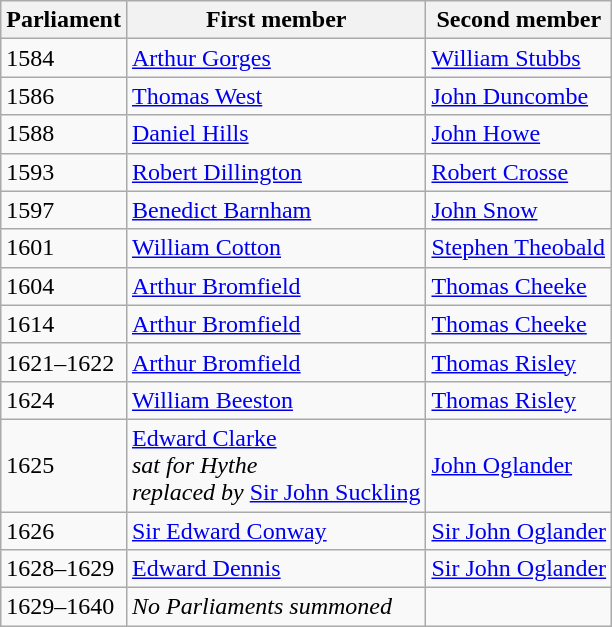<table class="wikitable">
<tr>
<th>Parliament</th>
<th>First member</th>
<th>Second member</th>
</tr>
<tr>
<td>1584</td>
<td><a href='#'>Arthur Gorges</a></td>
<td><a href='#'>William Stubbs</a></td>
</tr>
<tr>
<td>1586</td>
<td><a href='#'>Thomas West</a></td>
<td><a href='#'>John Duncombe</a></td>
</tr>
<tr>
<td>1588</td>
<td><a href='#'>Daniel Hills</a></td>
<td><a href='#'>John Howe</a></td>
</tr>
<tr>
<td>1593</td>
<td><a href='#'>Robert Dillington</a></td>
<td><a href='#'>Robert Crosse</a></td>
</tr>
<tr>
<td>1597</td>
<td><a href='#'>Benedict Barnham</a></td>
<td><a href='#'>John Snow</a></td>
</tr>
<tr>
<td>1601</td>
<td><a href='#'>William Cotton</a></td>
<td><a href='#'>Stephen Theobald</a></td>
</tr>
<tr>
<td>1604</td>
<td><a href='#'>Arthur Bromfield</a></td>
<td><a href='#'>Thomas Cheeke</a></td>
</tr>
<tr>
<td>1614</td>
<td><a href='#'>Arthur Bromfield</a></td>
<td><a href='#'>Thomas Cheeke</a></td>
</tr>
<tr>
<td>1621–1622</td>
<td><a href='#'>Arthur Bromfield</a></td>
<td><a href='#'>Thomas Risley</a></td>
</tr>
<tr>
<td>1624</td>
<td><a href='#'>William Beeston</a></td>
<td><a href='#'>Thomas Risley</a></td>
</tr>
<tr>
<td>1625</td>
<td><a href='#'>Edward Clarke</a> <br> <em>sat for Hythe</em><br> <em>replaced by</em> <a href='#'>Sir John Suckling</a></td>
<td><a href='#'>John Oglander</a></td>
</tr>
<tr>
<td>1626</td>
<td><a href='#'>Sir Edward Conway</a></td>
<td><a href='#'>Sir John Oglander</a></td>
</tr>
<tr>
<td>1628–1629</td>
<td><a href='#'>Edward Dennis</a></td>
<td><a href='#'>Sir John Oglander</a></td>
</tr>
<tr>
<td>1629–1640</td>
<td><em>No Parliaments summoned</em></td>
</tr>
</table>
